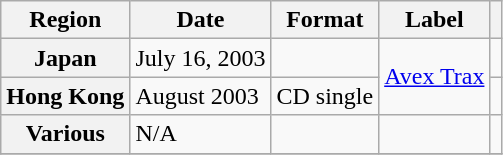<table class="wikitable plainrowheaders">
<tr>
<th scope="col">Region</th>
<th scope="col">Date</th>
<th scope="col">Format</th>
<th scope="col">Label</th>
<th scope="col"></th>
</tr>
<tr>
<th scope="row">Japan</th>
<td>July 16, 2003</td>
<td></td>
<td rowspan="2"><a href='#'>Avex Trax</a></td>
<td></td>
</tr>
<tr>
<th scope="row">Hong Kong</th>
<td>August 2003</td>
<td>CD single</td>
<td></td>
</tr>
<tr>
<th scope="row">Various</th>
<td>N/A</td>
<td></td>
<td></td>
<td></td>
</tr>
<tr>
</tr>
</table>
